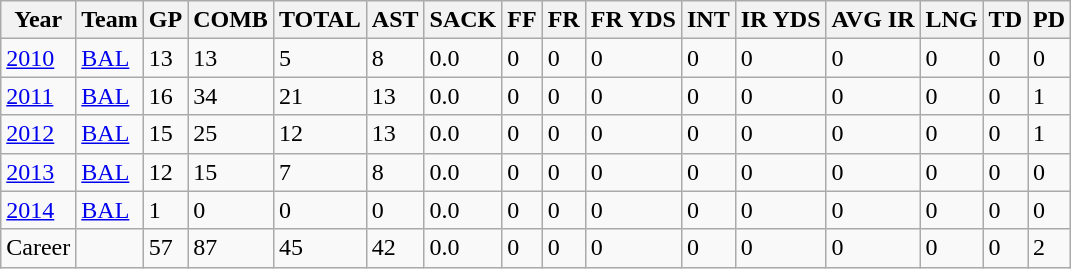<table class="wikitable">
<tr>
<th>Year</th>
<th>Team</th>
<th>GP</th>
<th>COMB</th>
<th>TOTAL</th>
<th>AST</th>
<th>SACK</th>
<th>FF</th>
<th>FR</th>
<th>FR YDS</th>
<th>INT</th>
<th>IR YDS</th>
<th>AVG IR</th>
<th>LNG</th>
<th>TD</th>
<th>PD</th>
</tr>
<tr>
<td><a href='#'>2010</a></td>
<td><a href='#'>BAL</a></td>
<td>13</td>
<td>13</td>
<td>5</td>
<td>8</td>
<td>0.0</td>
<td>0</td>
<td>0</td>
<td>0</td>
<td>0</td>
<td>0</td>
<td>0</td>
<td>0</td>
<td>0</td>
<td>0</td>
</tr>
<tr>
<td><a href='#'>2011</a></td>
<td><a href='#'>BAL</a></td>
<td>16</td>
<td>34</td>
<td>21</td>
<td>13</td>
<td>0.0</td>
<td>0</td>
<td>0</td>
<td>0</td>
<td>0</td>
<td>0</td>
<td>0</td>
<td>0</td>
<td>0</td>
<td>1</td>
</tr>
<tr>
<td><a href='#'>2012</a></td>
<td><a href='#'>BAL</a></td>
<td>15</td>
<td>25</td>
<td>12</td>
<td>13</td>
<td>0.0</td>
<td>0</td>
<td>0</td>
<td>0</td>
<td>0</td>
<td>0</td>
<td>0</td>
<td>0</td>
<td>0</td>
<td>1</td>
</tr>
<tr>
<td><a href='#'>2013</a></td>
<td><a href='#'>BAL</a></td>
<td>12</td>
<td>15</td>
<td>7</td>
<td>8</td>
<td>0.0</td>
<td>0</td>
<td>0</td>
<td>0</td>
<td>0</td>
<td>0</td>
<td>0</td>
<td>0</td>
<td>0</td>
<td>0</td>
</tr>
<tr>
<td><a href='#'>2014</a></td>
<td><a href='#'>BAL</a></td>
<td>1</td>
<td>0</td>
<td>0</td>
<td>0</td>
<td>0.0</td>
<td>0</td>
<td>0</td>
<td>0</td>
<td>0</td>
<td>0</td>
<td>0</td>
<td>0</td>
<td>0</td>
<td>0</td>
</tr>
<tr>
<td>Career</td>
<td></td>
<td>57</td>
<td>87</td>
<td>45</td>
<td>42</td>
<td>0.0</td>
<td>0</td>
<td>0</td>
<td>0</td>
<td>0</td>
<td>0</td>
<td>0</td>
<td>0</td>
<td>0</td>
<td>2</td>
</tr>
</table>
